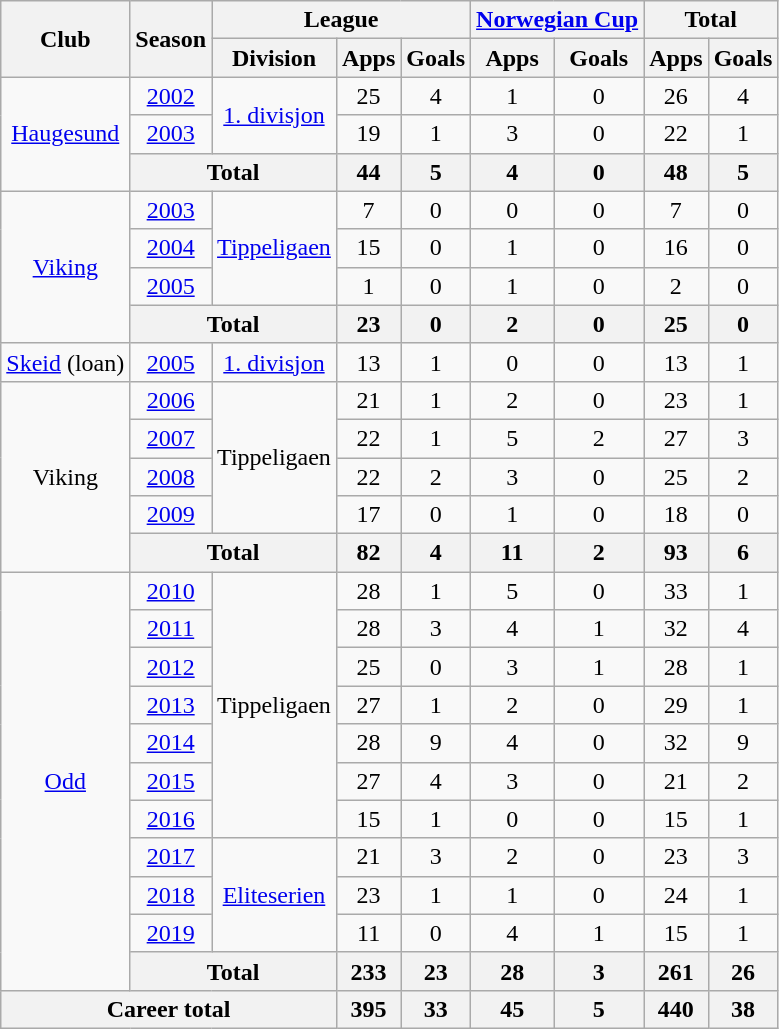<table class="wikitable" style="text-align:center">
<tr>
<th rowspan="2">Club</th>
<th rowspan="2">Season</th>
<th colspan="3">League</th>
<th colspan="2"><a href='#'>Norwegian Cup</a></th>
<th colspan="2">Total</th>
</tr>
<tr>
<th>Division</th>
<th>Apps</th>
<th>Goals</th>
<th>Apps</th>
<th>Goals</th>
<th>Apps</th>
<th>Goals</th>
</tr>
<tr>
<td rowspan="3"><a href='#'>Haugesund</a></td>
<td><a href='#'>2002</a></td>
<td rowspan="2"><a href='#'>1. divisjon</a></td>
<td>25</td>
<td>4</td>
<td>1</td>
<td>0</td>
<td>26</td>
<td>4</td>
</tr>
<tr>
<td><a href='#'>2003</a></td>
<td>19</td>
<td>1</td>
<td>3</td>
<td>0</td>
<td>22</td>
<td>1</td>
</tr>
<tr>
<th colspan="2">Total</th>
<th>44</th>
<th>5</th>
<th>4</th>
<th>0</th>
<th>48</th>
<th>5</th>
</tr>
<tr>
<td rowspan="4"><a href='#'>Viking</a></td>
<td><a href='#'>2003</a></td>
<td rowspan="3"><a href='#'>Tippeligaen</a></td>
<td>7</td>
<td>0</td>
<td>0</td>
<td>0</td>
<td>7</td>
<td>0</td>
</tr>
<tr>
<td><a href='#'>2004</a></td>
<td>15</td>
<td>0</td>
<td>1</td>
<td>0</td>
<td>16</td>
<td>0</td>
</tr>
<tr>
<td><a href='#'>2005</a></td>
<td>1</td>
<td>0</td>
<td>1</td>
<td>0</td>
<td>2</td>
<td>0</td>
</tr>
<tr>
<th colspan="2">Total</th>
<th>23</th>
<th>0</th>
<th>2</th>
<th>0</th>
<th>25</th>
<th>0</th>
</tr>
<tr>
<td><a href='#'>Skeid</a> (loan)</td>
<td><a href='#'>2005</a></td>
<td><a href='#'>1. divisjon</a></td>
<td>13</td>
<td>1</td>
<td>0</td>
<td>0</td>
<td>13</td>
<td>1</td>
</tr>
<tr>
<td rowspan="5">Viking</td>
<td><a href='#'>2006</a></td>
<td rowspan="4">Tippeligaen</td>
<td>21</td>
<td>1</td>
<td>2</td>
<td>0</td>
<td>23</td>
<td>1</td>
</tr>
<tr>
<td><a href='#'>2007</a></td>
<td>22</td>
<td>1</td>
<td>5</td>
<td>2</td>
<td>27</td>
<td>3</td>
</tr>
<tr>
<td><a href='#'>2008</a></td>
<td>22</td>
<td>2</td>
<td>3</td>
<td>0</td>
<td>25</td>
<td>2</td>
</tr>
<tr>
<td><a href='#'>2009</a></td>
<td>17</td>
<td>0</td>
<td>1</td>
<td>0</td>
<td>18</td>
<td>0</td>
</tr>
<tr>
<th colspan="2">Total</th>
<th>82</th>
<th>4</th>
<th>11</th>
<th>2</th>
<th>93</th>
<th>6</th>
</tr>
<tr>
<td rowspan="11"><a href='#'>Odd</a></td>
<td><a href='#'>2010</a></td>
<td rowspan="7">Tippeligaen</td>
<td>28</td>
<td>1</td>
<td>5</td>
<td>0</td>
<td>33</td>
<td>1</td>
</tr>
<tr>
<td><a href='#'>2011</a></td>
<td>28</td>
<td>3</td>
<td>4</td>
<td>1</td>
<td>32</td>
<td>4</td>
</tr>
<tr>
<td><a href='#'>2012</a></td>
<td>25</td>
<td>0</td>
<td>3</td>
<td>1</td>
<td>28</td>
<td>1</td>
</tr>
<tr>
<td><a href='#'>2013</a></td>
<td>27</td>
<td>1</td>
<td>2</td>
<td>0</td>
<td>29</td>
<td>1</td>
</tr>
<tr>
<td><a href='#'>2014</a></td>
<td>28</td>
<td>9</td>
<td>4</td>
<td>0</td>
<td>32</td>
<td>9</td>
</tr>
<tr>
<td><a href='#'>2015</a></td>
<td>27</td>
<td>4</td>
<td>3</td>
<td>0</td>
<td>21</td>
<td>2</td>
</tr>
<tr>
<td><a href='#'>2016</a></td>
<td>15</td>
<td>1</td>
<td>0</td>
<td>0</td>
<td>15</td>
<td>1</td>
</tr>
<tr>
<td><a href='#'>2017</a></td>
<td rowspan="3"><a href='#'>Eliteserien</a></td>
<td>21</td>
<td>3</td>
<td>2</td>
<td>0</td>
<td>23</td>
<td>3</td>
</tr>
<tr>
<td><a href='#'>2018</a></td>
<td>23</td>
<td>1</td>
<td>1</td>
<td>0</td>
<td>24</td>
<td>1</td>
</tr>
<tr>
<td><a href='#'>2019</a></td>
<td>11</td>
<td>0</td>
<td>4</td>
<td>1</td>
<td>15</td>
<td>1</td>
</tr>
<tr>
<th colspan="2">Total</th>
<th>233</th>
<th>23</th>
<th>28</th>
<th>3</th>
<th>261</th>
<th>26</th>
</tr>
<tr>
<th colspan="3">Career total</th>
<th>395</th>
<th>33</th>
<th>45</th>
<th>5</th>
<th>440</th>
<th>38</th>
</tr>
</table>
